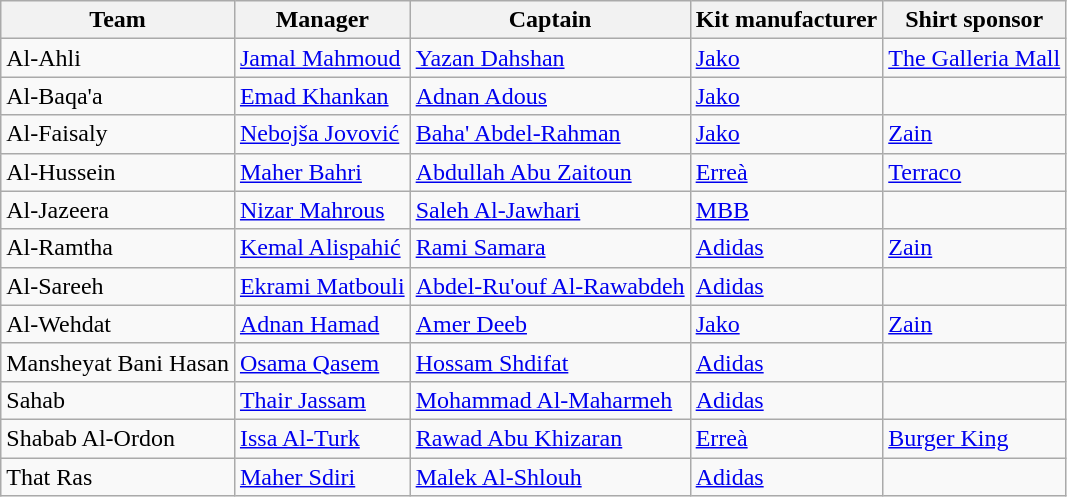<table class="wikitable sortable" style="text-align: left; font-size:100%">
<tr>
<th>Team</th>
<th>Manager</th>
<th>Captain</th>
<th>Kit manufacturer</th>
<th>Shirt sponsor</th>
</tr>
<tr>
<td>Al-Ahli</td>
<td> <a href='#'>Jamal Mahmoud</a></td>
<td> <a href='#'>Yazan Dahshan</a></td>
<td><a href='#'>Jako</a></td>
<td><a href='#'>The Galleria Mall</a></td>
</tr>
<tr>
<td>Al-Baqa'a</td>
<td> <a href='#'>Emad Khankan</a></td>
<td> <a href='#'>Adnan Adous</a></td>
<td><a href='#'>Jako</a></td>
<td></td>
</tr>
<tr>
<td>Al-Faisaly</td>
<td> <a href='#'>Nebojša Jovović</a></td>
<td> <a href='#'>Baha' Abdel-Rahman</a></td>
<td><a href='#'>Jako</a></td>
<td><a href='#'>Zain</a></td>
</tr>
<tr>
<td>Al-Hussein</td>
<td> <a href='#'>Maher Bahri</a></td>
<td> <a href='#'>Abdullah Abu Zaitoun</a></td>
<td><a href='#'>Erreà</a></td>
<td><a href='#'>Terraco</a></td>
</tr>
<tr>
<td>Al-Jazeera</td>
<td> <a href='#'>Nizar Mahrous</a></td>
<td> <a href='#'>Saleh Al-Jawhari</a></td>
<td><a href='#'>MBB</a></td>
<td></td>
</tr>
<tr>
<td>Al-Ramtha</td>
<td> <a href='#'>Kemal Alispahić</a></td>
<td> <a href='#'>Rami Samara</a></td>
<td><a href='#'>Adidas</a></td>
<td><a href='#'>Zain</a></td>
</tr>
<tr>
<td>Al-Sareeh</td>
<td> <a href='#'>Ekrami Matbouli</a></td>
<td> <a href='#'>Abdel-Ru'ouf Al-Rawabdeh</a></td>
<td><a href='#'>Adidas</a></td>
<td></td>
</tr>
<tr>
<td>Al-Wehdat</td>
<td> <a href='#'>Adnan Hamad</a></td>
<td> <a href='#'>Amer Deeb</a></td>
<td><a href='#'>Jako</a></td>
<td><a href='#'>Zain</a></td>
</tr>
<tr>
<td>Mansheyat Bani Hasan</td>
<td> <a href='#'>Osama Qasem</a></td>
<td> <a href='#'>Hossam Shdifat</a></td>
<td><a href='#'>Adidas</a></td>
<td></td>
</tr>
<tr>
<td>Sahab</td>
<td> <a href='#'>Thair Jassam</a></td>
<td> <a href='#'>Mohammad Al-Maharmeh</a></td>
<td><a href='#'>Adidas</a></td>
<td></td>
</tr>
<tr>
<td>Shabab Al-Ordon</td>
<td> <a href='#'>Issa Al-Turk</a></td>
<td> <a href='#'>Rawad Abu Khizaran</a></td>
<td><a href='#'>Erreà</a></td>
<td><a href='#'>Burger King</a></td>
</tr>
<tr>
<td>That Ras</td>
<td> <a href='#'>Maher Sdiri</a></td>
<td> <a href='#'>Malek Al-Shlouh</a></td>
<td><a href='#'>Adidas</a></td>
<td></td>
</tr>
</table>
